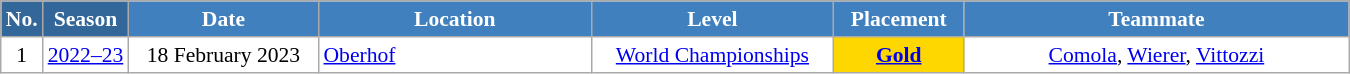<table class="wikitable sortable" style="font-size:90%; text-align:center; border:grey solid 1px; border-collapse:collapse; background:#ffffff;">
<tr style="background:#efefef;">
<th style="background-color:#369; color:white;">No.</th>
<th style="background-color:#369; color:white;">Season</th>
<th style="background-color:#4180be; color:white; width:120px;">Date</th>
<th style="background-color:#4180be; color:white; width:175px;">Location</th>
<th style="background-color:#4180be; color:white; width:155px;">Level</th>
<th style="background-color:#4180be; color:white; width:80px;">Placement</th>
<th style="background-color:#4180be; color:white; width:250px;">Teammate</th>
</tr>
<tr>
<td>1</td>
<td><a href='#'>2022–23</a></td>
<td>18 February 2023</td>
<td align=left> <a href='#'>Oberhof</a></td>
<td><a href='#'>World Championships</a></td>
<td align=center bgcolor="gold"><a href='#'><strong>Gold</strong></a></td>
<td><a href='#'>Comola</a>, <a href='#'>Wierer</a>, <a href='#'>Vittozzi</a></td>
</tr>
</table>
